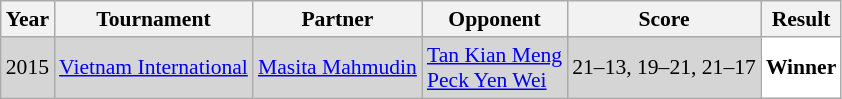<table class="sortable wikitable" style="font-size: 90%;">
<tr>
<th>Year</th>
<th>Tournament</th>
<th>Partner</th>
<th>Opponent</th>
<th>Score</th>
<th>Result</th>
</tr>
<tr style="background:#D5D5D5">
<td align="center">2015</td>
<td align="left"><a href='#'>Vietnam International</a></td>
<td align="left"> <a href='#'>Masita Mahmudin</a></td>
<td align="left"> <a href='#'>Tan Kian Meng</a> <br>  <a href='#'>Peck Yen Wei</a></td>
<td align="left">21–13, 19–21, 21–17</td>
<td style="text-align:left; background:white"> <strong>Winner</strong></td>
</tr>
</table>
